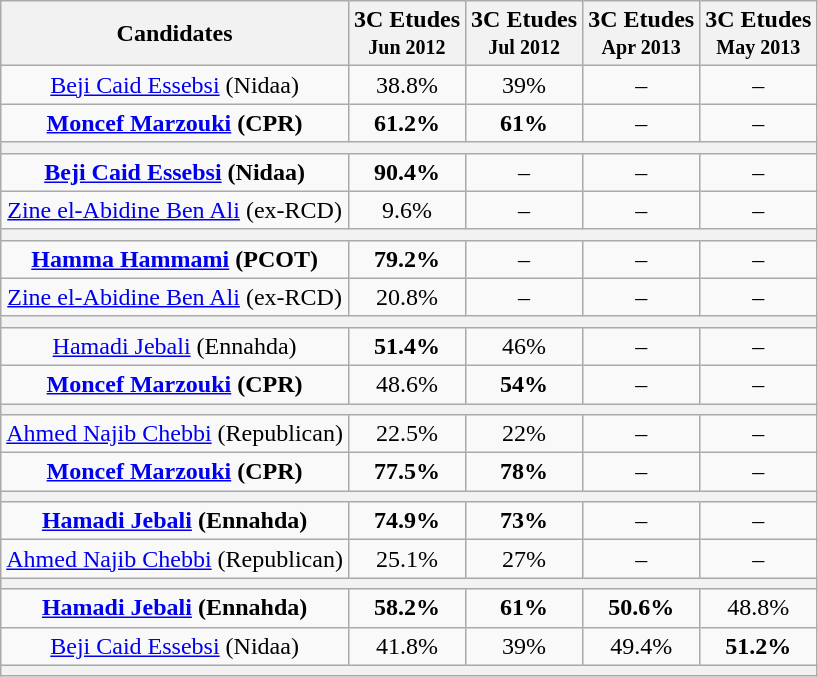<table class=wikitable style=text-align:center>
<tr>
<th>Candidates</th>
<th>3C Etudes<br><small>Jun 2012</small></th>
<th>3C Etudes<br><small>Jul 2012</small></th>
<th>3C Etudes<br><small>Apr 2013</small></th>
<th>3C Etudes<br><small>May 2013</small></th>
</tr>
<tr>
<td><a href='#'>Beji Caid Essebsi</a> (Nidaa)</td>
<td>38.8%</td>
<td>39%</td>
<td>–</td>
<td>–</td>
</tr>
<tr>
<td><strong><a href='#'>Moncef Marzouki</a> (CPR)</strong></td>
<td><strong>61.2%</strong></td>
<td><strong>61%</strong></td>
<td>–</td>
<td>–</td>
</tr>
<tr>
<th colspan="5"></th>
</tr>
<tr>
<td><strong><a href='#'>Beji Caid Essebsi</a> (Nidaa)</strong></td>
<td><strong>90.4%</strong></td>
<td>–</td>
<td>–</td>
<td>–</td>
</tr>
<tr>
<td><a href='#'>Zine el-Abidine Ben Ali</a> (ex-RCD)</td>
<td>9.6%</td>
<td>–</td>
<td>–</td>
<td>–</td>
</tr>
<tr>
<th colspan="5"></th>
</tr>
<tr>
<td><strong><a href='#'>Hamma Hammami</a> (PCOT)</strong></td>
<td><strong>79.2%</strong></td>
<td>–</td>
<td>–</td>
<td>–</td>
</tr>
<tr>
<td><a href='#'>Zine el-Abidine Ben Ali</a> (ex-RCD)</td>
<td>20.8%</td>
<td>–</td>
<td>–</td>
<td>–</td>
</tr>
<tr>
<th colspan="5"></th>
</tr>
<tr>
<td><a href='#'>Hamadi Jebali</a> (Ennahda)</td>
<td><strong>51.4%</strong></td>
<td>46%</td>
<td>–</td>
<td>–</td>
</tr>
<tr>
<td><strong><a href='#'>Moncef Marzouki</a> (CPR)</strong></td>
<td>48.6%</td>
<td><strong>54%</strong></td>
<td>–</td>
<td>–</td>
</tr>
<tr>
<th colspan="5"></th>
</tr>
<tr>
<td><a href='#'>Ahmed Najib Chebbi</a> (Republican)</td>
<td>22.5%</td>
<td>22%</td>
<td>–</td>
<td>–</td>
</tr>
<tr>
<td><strong><a href='#'>Moncef Marzouki</a> (CPR)</strong></td>
<td><strong>77.5%</strong></td>
<td><strong>78%</strong></td>
<td>–</td>
<td>–</td>
</tr>
<tr>
<th colspan="5"></th>
</tr>
<tr>
<td><strong><a href='#'>Hamadi Jebali</a> (Ennahda)</strong></td>
<td><strong>74.9%</strong></td>
<td><strong>73%</strong></td>
<td>–</td>
<td>–</td>
</tr>
<tr>
<td><a href='#'>Ahmed Najib Chebbi</a> (Republican)</td>
<td>25.1%</td>
<td>27%</td>
<td>–</td>
<td>–</td>
</tr>
<tr>
<th colspan="5"></th>
</tr>
<tr>
<td><strong><a href='#'>Hamadi Jebali</a> (Ennahda)</strong></td>
<td><strong>58.2%</strong></td>
<td><strong>61%</strong></td>
<td><strong>50.6%</strong></td>
<td>48.8%</td>
</tr>
<tr>
<td><a href='#'>Beji Caid Essebsi</a> (Nidaa)</td>
<td>41.8%</td>
<td>39%</td>
<td>49.4%</td>
<td><strong>51.2%</strong></td>
</tr>
<tr>
<th colspan="5"></th>
</tr>
</table>
